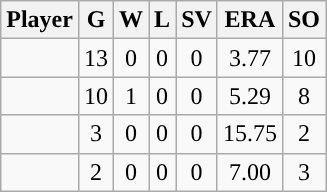<table class="wikitable sortable" style="text-align:center;">
<tr>
<th>Player</th>
<th>G</th>
<th>W</th>
<th>L</th>
<th>SV</th>
<th>ERA</th>
<th>SO</th>
</tr>
<tr>
<td></td>
<td>13</td>
<td>0</td>
<td>0</td>
<td>0</td>
<td>3.77</td>
<td>10</td>
</tr>
<tr>
<td></td>
<td>10</td>
<td>1</td>
<td>0</td>
<td>0</td>
<td>5.29</td>
<td>8</td>
</tr>
<tr>
<td></td>
<td>3</td>
<td>0</td>
<td>0</td>
<td>0</td>
<td>15.75</td>
<td>2</td>
</tr>
<tr>
<td></td>
<td>2</td>
<td>0</td>
<td>0</td>
<td>0</td>
<td>7.00</td>
<td>3</td>
</tr>
</table>
